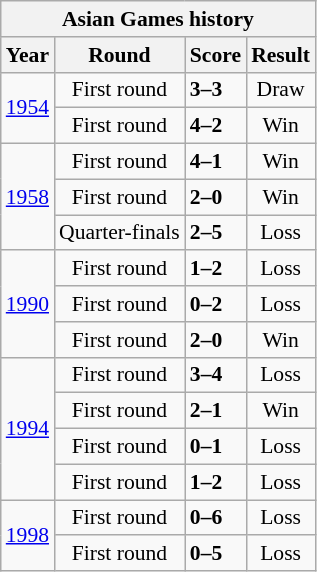<table class="wikitable" style="text-align: center;font-size:90%;">
<tr>
<th colspan=4>Asian Games history</th>
</tr>
<tr>
<th>Year</th>
<th>Round</th>
<th>Score</th>
<th>Result</th>
</tr>
<tr>
<td rowspan=2> <a href='#'>1954</a></td>
<td>First round</td>
<td align="left"> <strong>3–3</strong> </td>
<td>Draw</td>
</tr>
<tr>
<td>First round</td>
<td align="left"> <strong>4–2</strong> </td>
<td>Win</td>
</tr>
<tr>
<td rowspan=3> <a href='#'>1958</a></td>
<td>First round</td>
<td align="left"> <strong>4–1</strong> </td>
<td>Win</td>
</tr>
<tr>
<td>First round</td>
<td align="left"> <strong>2–0</strong> </td>
<td>Win</td>
</tr>
<tr>
<td>Quarter-finals</td>
<td align="left"> <strong>2–5</strong> </td>
<td>Loss</td>
</tr>
<tr>
<td rowspan=3> <a href='#'>1990</a></td>
<td>First round</td>
<td align="left"> <strong>1–2</strong> </td>
<td>Loss</td>
</tr>
<tr>
<td>First round</td>
<td align="left"> <strong>0–2</strong> </td>
<td>Loss</td>
</tr>
<tr>
<td>First round</td>
<td align="left"> <strong>2–0</strong> </td>
<td>Win</td>
</tr>
<tr>
<td rowspan=4> <a href='#'>1994</a></td>
<td>First round</td>
<td align="left"> <strong>3–4</strong> </td>
<td>Loss</td>
</tr>
<tr>
<td>First round</td>
<td align="left"> <strong>2–1</strong> </td>
<td>Win</td>
</tr>
<tr>
<td>First round</td>
<td align="left"> <strong>0–1</strong> </td>
<td>Loss</td>
</tr>
<tr>
<td>First round</td>
<td align="left"> <strong>1–2</strong> </td>
<td>Loss</td>
</tr>
<tr>
<td rowspan=4> <a href='#'>1998</a></td>
<td>First round</td>
<td align="left"> <strong>0–6</strong> </td>
<td>Loss</td>
</tr>
<tr>
<td>First round</td>
<td align="left"> <strong>0–5</strong> </td>
<td>Loss</td>
</tr>
</table>
